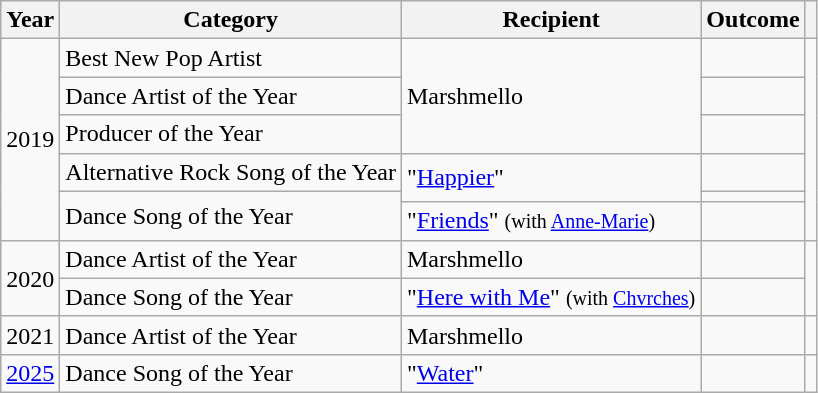<table class="wikitable sortable">
<tr>
<th>Year</th>
<th>Category</th>
<th>Recipient</th>
<th>Outcome</th>
<th></th>
</tr>
<tr>
<td rowspan="6">2019</td>
<td>Best New Pop Artist</td>
<td rowspan="3">Marshmello</td>
<td></td>
<td rowspan="6"></td>
</tr>
<tr>
<td>Dance Artist of the Year</td>
<td></td>
</tr>
<tr>
<td>Producer of the Year</td>
<td></td>
</tr>
<tr>
<td>Alternative Rock Song of the Year</td>
<td rowspan="2">"<a href='#'>Happier</a>"</td>
<td></td>
</tr>
<tr>
<td rowspan="2">Dance Song of the Year</td>
<td></td>
</tr>
<tr>
<td>"<a href='#'>Friends</a>" <small>(with <a href='#'>Anne-Marie</a>)</small></td>
<td></td>
</tr>
<tr>
<td rowspan="2">2020</td>
<td>Dance Artist of the Year</td>
<td>Marshmello</td>
<td></td>
<td rowspan="2"></td>
</tr>
<tr>
<td>Dance Song of the Year</td>
<td>"<a href='#'>Here with Me</a>" <small>(with <a href='#'>Chvrches</a>)</small></td>
<td></td>
</tr>
<tr>
<td>2021</td>
<td>Dance Artist of the Year</td>
<td>Marshmello</td>
<td></td>
<td></td>
</tr>
<tr>
<td><a href='#'>2025</a></td>
<td>Dance Song of the Year</td>
<td>"<a href='#'>Water</a>" </td>
<td></td>
<td></td>
</tr>
</table>
